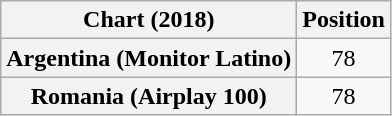<table class="wikitable plainrowheaders sortable" style="text-align:center">
<tr>
<th scope="col">Chart (2018)</th>
<th scope="col">Position</th>
</tr>
<tr>
<th scope="row">Argentina (Monitor Latino)</th>
<td>78</td>
</tr>
<tr>
<th scope="row">Romania (Airplay 100)</th>
<td>78</td>
</tr>
</table>
